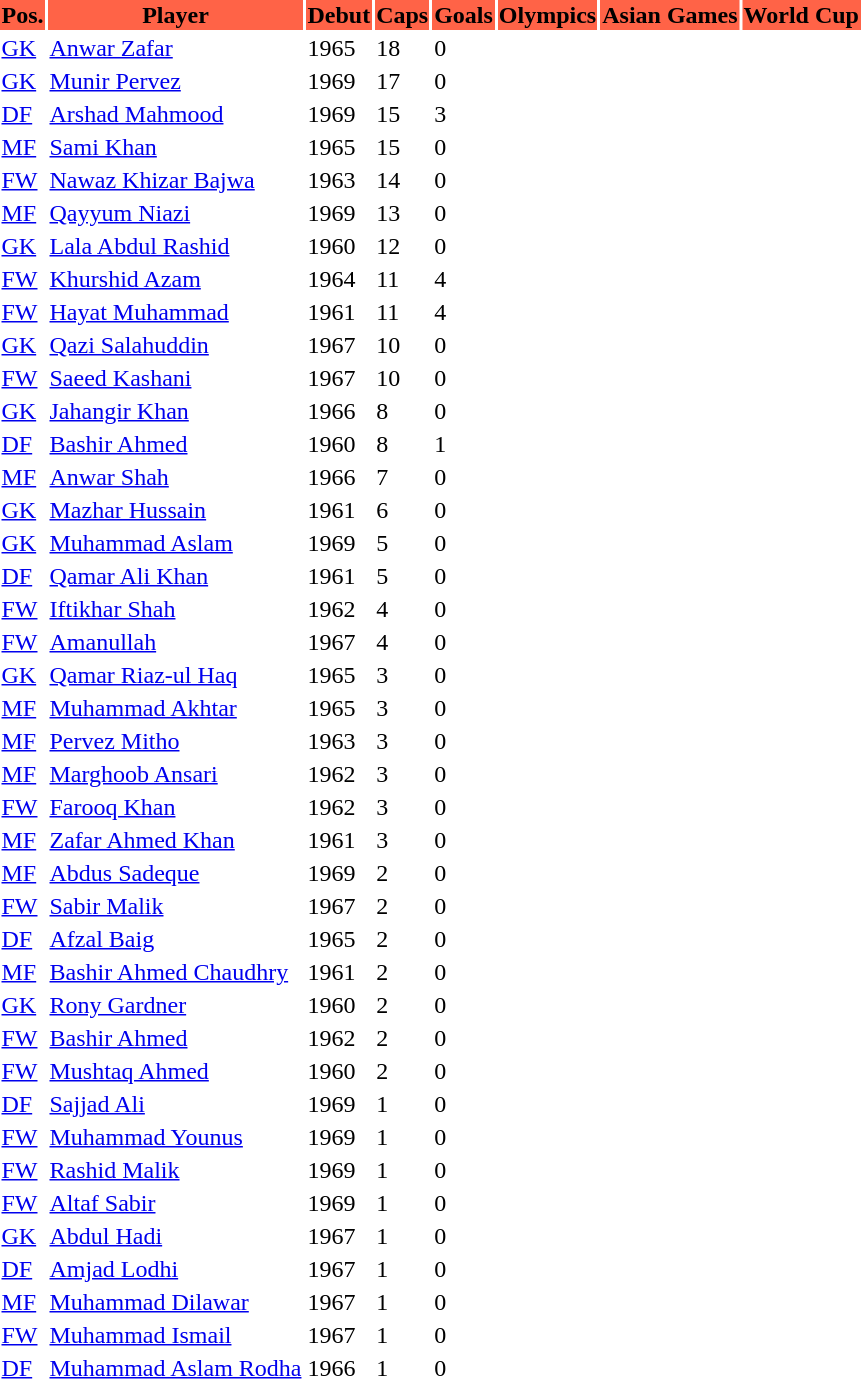<table class="sortable mw-collapsible mw-collapsed toccolours">
<tr>
<th style="background:#FF6347;">Pos.</th>
<th style="background:#FF6347;">Player</th>
<th style="background:#FF6347;">Debut</th>
<th style="background:#FF6347;">Caps</th>
<th style="background:#FF6347;">Goals</th>
<th style="background:#FF6347;">Olympics</th>
<th style="background:#FF6347;">Asian Games</th>
<th style="background:#FF6347;">World Cup</th>
</tr>
<tr>
<td><a href='#'>GK</a></td>
<td><a href='#'>Anwar Zafar</a></td>
<td>1965</td>
<td>18</td>
<td>0</td>
<td></td>
<td></td>
<td></td>
</tr>
<tr>
<td><a href='#'>GK</a></td>
<td><a href='#'>Munir Pervez</a></td>
<td>1969</td>
<td>17</td>
<td>0</td>
<td></td>
<td></td>
<td></td>
</tr>
<tr>
<td><a href='#'>DF</a></td>
<td><a href='#'>Arshad Mahmood</a></td>
<td>1969</td>
<td>15</td>
<td>3</td>
<td></td>
<td></td>
<td></td>
</tr>
<tr>
<td><a href='#'>MF</a></td>
<td><a href='#'>Sami Khan</a></td>
<td>1965</td>
<td>15</td>
<td>0</td>
<td></td>
<td></td>
<td></td>
</tr>
<tr>
<td><a href='#'>FW</a></td>
<td><a href='#'>Nawaz Khizar Bajwa</a></td>
<td>1963</td>
<td>14</td>
<td>0</td>
<td></td>
<td></td>
<td></td>
</tr>
<tr>
<td><a href='#'>MF</a></td>
<td><a href='#'>Qayyum Niazi</a></td>
<td>1969</td>
<td>13</td>
<td>0</td>
<td></td>
<td></td>
<td></td>
</tr>
<tr>
<td><a href='#'>GK</a></td>
<td><a href='#'>Lala Abdul Rashid</a></td>
<td>1960</td>
<td>12</td>
<td>0</td>
<td></td>
<td></td>
<td></td>
</tr>
<tr>
<td><a href='#'>FW</a></td>
<td><a href='#'>Khurshid Azam</a></td>
<td>1964</td>
<td>11</td>
<td>4</td>
<td></td>
<td></td>
<td></td>
</tr>
<tr>
<td><a href='#'>FW</a></td>
<td><a href='#'>Hayat Muhammad</a></td>
<td>1961</td>
<td>11</td>
<td>4</td>
<td></td>
<td></td>
<td></td>
</tr>
<tr>
<td><a href='#'>GK</a></td>
<td><a href='#'>Qazi Salahuddin</a></td>
<td>1967</td>
<td>10</td>
<td>0</td>
<td></td>
<td></td>
<td></td>
</tr>
<tr>
<td><a href='#'>FW</a></td>
<td><a href='#'>Saeed Kashani</a></td>
<td>1967</td>
<td>10</td>
<td>0</td>
<td></td>
<td></td>
<td></td>
</tr>
<tr>
<td><a href='#'>GK</a></td>
<td><a href='#'>Jahangir Khan</a></td>
<td>1966</td>
<td>8</td>
<td>0</td>
<td></td>
<td></td>
<td></td>
</tr>
<tr>
<td><a href='#'>DF</a></td>
<td><a href='#'>Bashir Ahmed</a></td>
<td>1960</td>
<td>8</td>
<td>1</td>
<td></td>
<td></td>
<td></td>
</tr>
<tr>
<td><a href='#'>MF</a></td>
<td><a href='#'>Anwar Shah</a></td>
<td>1966</td>
<td>7</td>
<td>0</td>
<td></td>
<td></td>
<td></td>
</tr>
<tr>
<td><a href='#'>GK</a></td>
<td><a href='#'>Mazhar Hussain</a></td>
<td>1961</td>
<td>6</td>
<td>0</td>
<td></td>
<td></td>
<td></td>
</tr>
<tr>
<td><a href='#'>GK</a></td>
<td><a href='#'>Muhammad Aslam</a></td>
<td>1969</td>
<td>5</td>
<td>0</td>
<td></td>
<td></td>
<td></td>
</tr>
<tr>
<td><a href='#'>DF</a></td>
<td><a href='#'>Qamar Ali Khan</a></td>
<td>1961</td>
<td>5</td>
<td>0</td>
<td></td>
<td></td>
<td></td>
</tr>
<tr>
<td><a href='#'>FW</a></td>
<td><a href='#'>Iftikhar Shah</a></td>
<td>1962</td>
<td>4</td>
<td>0</td>
<td></td>
<td></td>
<td></td>
</tr>
<tr>
<td><a href='#'>FW</a></td>
<td><a href='#'>Amanullah</a></td>
<td>1967</td>
<td>4</td>
<td>0</td>
<td></td>
<td></td>
<td></td>
</tr>
<tr>
<td><a href='#'>GK</a></td>
<td><a href='#'>Qamar Riaz-ul Haq</a></td>
<td>1965</td>
<td>3</td>
<td>0</td>
<td></td>
<td></td>
<td></td>
</tr>
<tr>
<td><a href='#'>MF</a></td>
<td><a href='#'>Muhammad Akhtar</a></td>
<td>1965</td>
<td>3</td>
<td>0</td>
<td></td>
<td></td>
<td></td>
</tr>
<tr>
<td><a href='#'>MF</a></td>
<td><a href='#'>Pervez Mitho</a></td>
<td>1963</td>
<td>3</td>
<td>0</td>
<td></td>
<td></td>
<td></td>
</tr>
<tr>
<td><a href='#'>MF</a></td>
<td><a href='#'>Marghoob Ansari</a></td>
<td>1962</td>
<td>3</td>
<td>0</td>
<td></td>
<td></td>
<td></td>
</tr>
<tr>
<td><a href='#'>FW</a></td>
<td><a href='#'>Farooq Khan</a></td>
<td>1962</td>
<td>3</td>
<td>0</td>
<td></td>
<td></td>
<td></td>
</tr>
<tr>
<td><a href='#'>MF</a></td>
<td><a href='#'>Zafar Ahmed Khan</a></td>
<td>1961</td>
<td>3</td>
<td>0</td>
<td></td>
<td></td>
<td></td>
</tr>
<tr>
<td><a href='#'>MF</a></td>
<td><a href='#'>Abdus Sadeque</a></td>
<td>1969</td>
<td>2</td>
<td>0</td>
<td></td>
<td></td>
<td></td>
</tr>
<tr>
<td><a href='#'>FW</a></td>
<td><a href='#'>Sabir Malik</a></td>
<td>1967</td>
<td>2</td>
<td>0</td>
<td></td>
<td></td>
<td></td>
</tr>
<tr>
<td><a href='#'>DF</a></td>
<td><a href='#'>Afzal Baig</a></td>
<td>1965</td>
<td>2</td>
<td>0</td>
<td></td>
<td></td>
<td></td>
</tr>
<tr>
<td><a href='#'>MF</a></td>
<td><a href='#'>Bashir Ahmed Chaudhry</a></td>
<td>1961</td>
<td>2</td>
<td>0</td>
<td></td>
<td></td>
<td></td>
</tr>
<tr>
<td><a href='#'>GK</a></td>
<td><a href='#'>Rony Gardner</a></td>
<td>1960</td>
<td>2</td>
<td>0</td>
<td></td>
<td></td>
<td></td>
</tr>
<tr>
<td><a href='#'>FW</a></td>
<td><a href='#'>Bashir Ahmed</a></td>
<td>1962</td>
<td>2</td>
<td>0</td>
<td></td>
<td></td>
<td></td>
</tr>
<tr>
<td><a href='#'>FW</a></td>
<td><a href='#'>Mushtaq Ahmed</a></td>
<td>1960</td>
<td>2</td>
<td>0</td>
<td></td>
<td></td>
<td></td>
</tr>
<tr>
<td><a href='#'>DF</a></td>
<td><a href='#'>Sajjad Ali</a></td>
<td>1969</td>
<td>1</td>
<td>0</td>
<td></td>
<td></td>
<td></td>
</tr>
<tr>
<td><a href='#'>FW</a></td>
<td><a href='#'>Muhammad Younus</a></td>
<td>1969</td>
<td>1</td>
<td>0</td>
<td></td>
<td></td>
<td></td>
</tr>
<tr>
<td><a href='#'>FW</a></td>
<td><a href='#'>Rashid Malik</a></td>
<td>1969</td>
<td>1</td>
<td>0</td>
<td></td>
<td></td>
<td></td>
</tr>
<tr>
<td><a href='#'>FW</a></td>
<td><a href='#'>Altaf Sabir</a></td>
<td>1969</td>
<td>1</td>
<td>0</td>
<td></td>
<td></td>
<td></td>
</tr>
<tr>
<td><a href='#'>GK</a></td>
<td><a href='#'>Abdul Hadi</a></td>
<td>1967</td>
<td>1</td>
<td>0</td>
<td></td>
<td></td>
<td></td>
</tr>
<tr>
<td><a href='#'>DF</a></td>
<td><a href='#'>Amjad Lodhi</a></td>
<td>1967</td>
<td>1</td>
<td>0</td>
<td></td>
<td></td>
<td></td>
</tr>
<tr>
<td><a href='#'>MF</a></td>
<td><a href='#'>Muhammad Dilawar</a></td>
<td>1967</td>
<td>1</td>
<td>0</td>
<td></td>
<td></td>
<td></td>
</tr>
<tr>
<td><a href='#'>FW</a></td>
<td><a href='#'>Muhammad Ismail</a></td>
<td>1967</td>
<td>1</td>
<td>0</td>
<td></td>
<td></td>
<td></td>
</tr>
<tr>
<td><a href='#'>DF</a></td>
<td><a href='#'>Muhammad Aslam Rodha</a></td>
<td>1966</td>
<td>1</td>
<td>0</td>
<td></td>
<td></td>
<td></td>
</tr>
</table>
